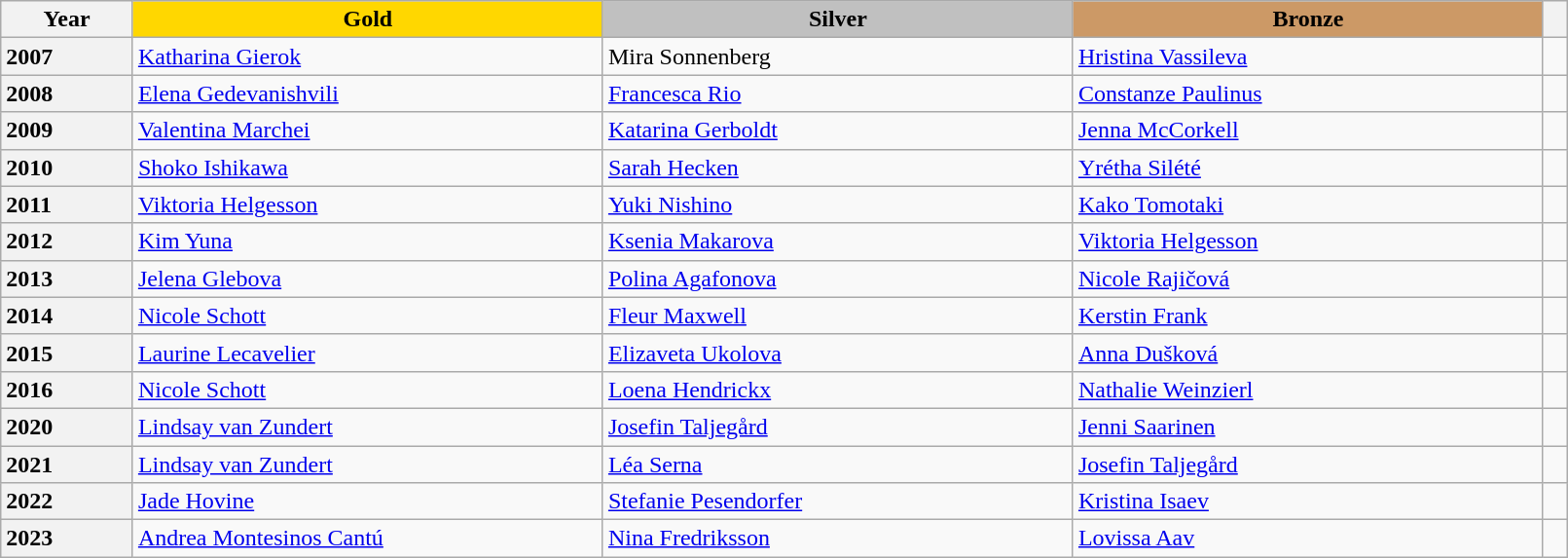<table class="wikitable unsortable" style="text-align:left; width:85%">
<tr>
<th scope="col" style="text-align:center">Year</th>
<td scope="col" style="text-align:center; width:30%; background:gold"><strong>Gold</strong></td>
<td scope="col" style="text-align:center; width:30%; background:silver"><strong>Silver</strong></td>
<td scope="col" style="text-align:center; width:30%; background:#c96"><strong>Bronze</strong></td>
<th scope="col" style="text-align:center"></th>
</tr>
<tr>
<th scope="row" style="text-align:left">2007</th>
<td> <a href='#'>Katharina Gierok</a></td>
<td> Mira Sonnenberg</td>
<td> <a href='#'>Hristina Vassileva</a></td>
<td></td>
</tr>
<tr>
<th scope="row" style="text-align:left">2008</th>
<td> <a href='#'>Elena Gedevanishvili</a></td>
<td> <a href='#'>Francesca Rio</a></td>
<td> <a href='#'>Constanze Paulinus</a></td>
<td></td>
</tr>
<tr>
<th scope="row" style="text-align:left">2009</th>
<td> <a href='#'>Valentina Marchei</a></td>
<td> <a href='#'>Katarina Gerboldt</a></td>
<td> <a href='#'>Jenna McCorkell</a></td>
<td></td>
</tr>
<tr>
<th scope="row" style="text-align:left">2010</th>
<td> <a href='#'>Shoko Ishikawa</a></td>
<td> <a href='#'>Sarah Hecken</a></td>
<td> <a href='#'>Yrétha Silété</a></td>
<td></td>
</tr>
<tr>
<th scope="row" style="text-align:left">2011</th>
<td> <a href='#'>Viktoria Helgesson</a></td>
<td> <a href='#'>Yuki Nishino</a></td>
<td> <a href='#'>Kako Tomotaki</a></td>
<td></td>
</tr>
<tr>
<th scope="row" style="text-align:left">2012</th>
<td> <a href='#'>Kim Yuna</a></td>
<td> <a href='#'>Ksenia Makarova</a></td>
<td> <a href='#'>Viktoria Helgesson</a></td>
<td></td>
</tr>
<tr>
<th scope="row" style="text-align:left">2013</th>
<td> <a href='#'>Jelena Glebova</a></td>
<td> <a href='#'>Polina Agafonova</a></td>
<td> <a href='#'>Nicole Rajičová</a></td>
<td></td>
</tr>
<tr>
<th scope="row" style="text-align:left">2014</th>
<td> <a href='#'>Nicole Schott</a></td>
<td> <a href='#'>Fleur Maxwell</a></td>
<td> <a href='#'>Kerstin Frank</a></td>
<td></td>
</tr>
<tr>
<th scope="row" style="text-align:left">2015</th>
<td> <a href='#'>Laurine Lecavelier</a></td>
<td> <a href='#'>Elizaveta Ukolova</a></td>
<td> <a href='#'>Anna Dušková</a></td>
<td></td>
</tr>
<tr>
<th scope="row" style="text-align:left">2016</th>
<td> <a href='#'>Nicole Schott</a></td>
<td> <a href='#'>Loena Hendrickx</a></td>
<td> <a href='#'>Nathalie Weinzierl</a></td>
<td></td>
</tr>
<tr>
<th scope="row" style="text-align:left">2020</th>
<td> <a href='#'>Lindsay van Zundert</a></td>
<td> <a href='#'>Josefin Taljegård</a></td>
<td> <a href='#'>Jenni Saarinen</a></td>
<td></td>
</tr>
<tr>
<th scope="row" style="text-align:left">2021</th>
<td> <a href='#'>Lindsay van Zundert</a></td>
<td> <a href='#'>Léa Serna</a></td>
<td> <a href='#'>Josefin Taljegård</a></td>
<td></td>
</tr>
<tr>
<th scope="row" style="text-align:left">2022</th>
<td> <a href='#'>Jade Hovine</a></td>
<td> <a href='#'>Stefanie Pesendorfer</a></td>
<td> <a href='#'>Kristina Isaev</a></td>
<td></td>
</tr>
<tr>
<th scope="row" style="text-align:left">2023</th>
<td> <a href='#'>Andrea Montesinos Cantú</a></td>
<td> <a href='#'>Nina Fredriksson</a></td>
<td> <a href='#'>Lovissa Aav</a></td>
<td></td>
</tr>
</table>
